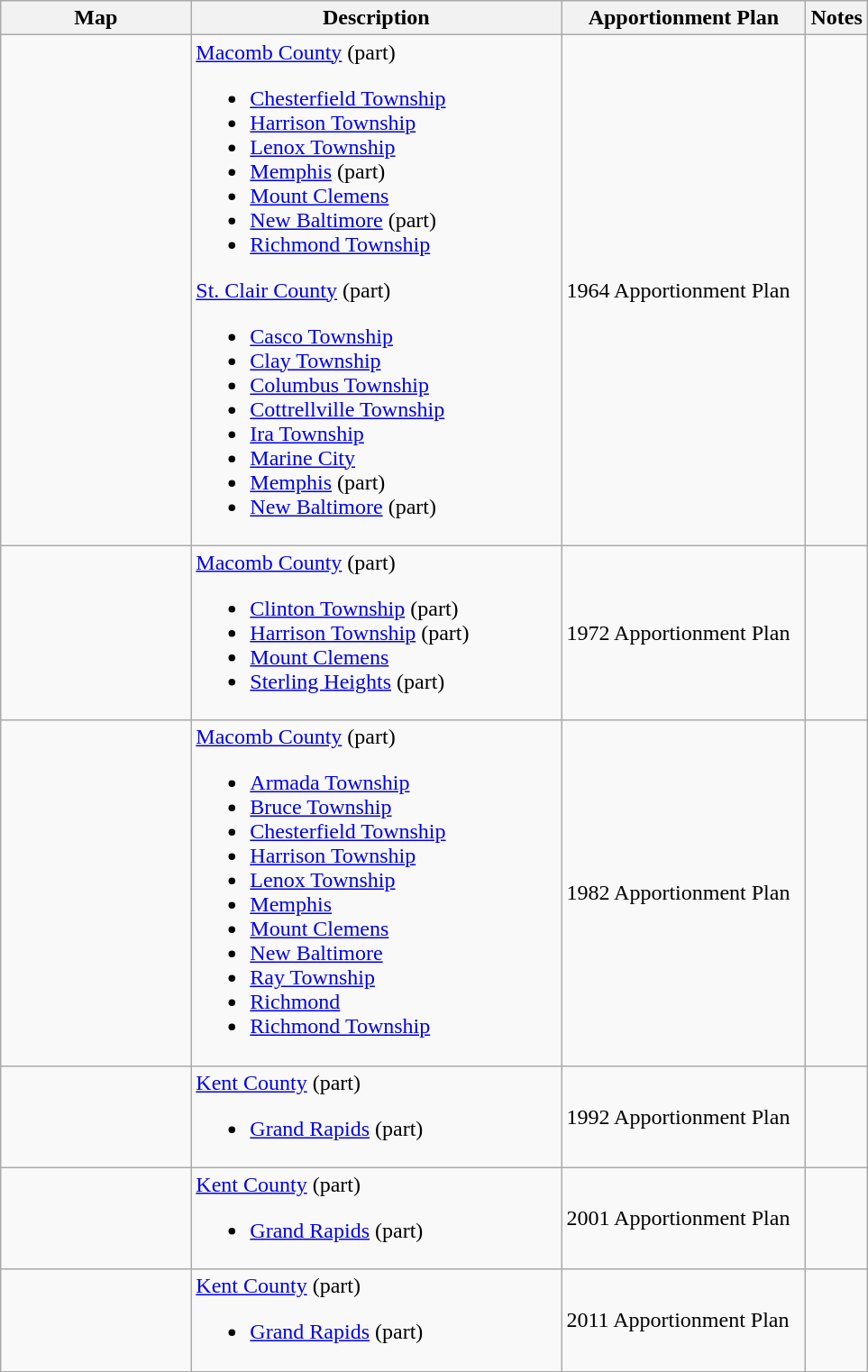<table class="wikitable sortable">
<tr>
<th style="width:100pt;">Map</th>
<th style="width:200pt;">Description</th>
<th style="width:130pt;">Apportionment Plan</th>
<th style="width:15pt;">Notes</th>
</tr>
<tr>
<td></td>
<td><a href='#'>Macomb County</a> (part)<br><ul><li><a href='#'>Chesterfield Township</a></li><li><a href='#'>Harrison Township</a></li><li><a href='#'>Lenox Township</a></li><li><a href='#'>Memphis</a> (part)</li><li><a href='#'>Mount Clemens</a></li><li><a href='#'>New Baltimore</a> (part)</li><li><a href='#'>Richmond Township</a></li></ul><a href='#'>St. Clair County</a> (part)<ul><li><a href='#'>Casco Township</a></li><li><a href='#'>Clay Township</a></li><li><a href='#'>Columbus Township</a></li><li><a href='#'>Cottrellville Township</a></li><li><a href='#'>Ira Township</a></li><li><a href='#'>Marine City</a></li><li><a href='#'>Memphis</a> (part)</li><li><a href='#'>New Baltimore</a> (part)</li></ul></td>
<td>1964 Apportionment Plan</td>
<td></td>
</tr>
<tr>
<td></td>
<td><a href='#'>Macomb County</a> (part)<br><ul><li><a href='#'>Clinton Township</a> (part)</li><li><a href='#'>Harrison Township</a> (part)</li><li><a href='#'>Mount Clemens</a></li><li><a href='#'>Sterling Heights</a> (part)</li></ul></td>
<td>1972 Apportionment Plan</td>
<td></td>
</tr>
<tr>
<td></td>
<td><a href='#'>Macomb County</a> (part)<br><ul><li><a href='#'>Armada Township</a></li><li><a href='#'>Bruce Township</a></li><li><a href='#'>Chesterfield Township</a></li><li><a href='#'>Harrison Township</a></li><li><a href='#'>Lenox Township</a></li><li><a href='#'>Memphis</a></li><li><a href='#'>Mount Clemens</a></li><li><a href='#'>New Baltimore</a></li><li><a href='#'>Ray Township</a></li><li><a href='#'>Richmond</a></li><li><a href='#'>Richmond Township</a></li></ul></td>
<td>1982 Apportionment Plan</td>
<td></td>
</tr>
<tr>
<td></td>
<td><a href='#'>Kent County</a> (part)<br><ul><li><a href='#'>Grand Rapids</a> (part)</li></ul></td>
<td>1992 Apportionment Plan</td>
<td></td>
</tr>
<tr>
<td></td>
<td><a href='#'>Kent County</a> (part)<br><ul><li><a href='#'>Grand Rapids</a> (part)</li></ul></td>
<td>2001 Apportionment Plan</td>
<td></td>
</tr>
<tr>
<td></td>
<td><a href='#'>Kent County</a> (part)<br><ul><li><a href='#'>Grand Rapids</a> (part)</li></ul></td>
<td>2011 Apportionment Plan</td>
<td></td>
</tr>
<tr>
</tr>
</table>
